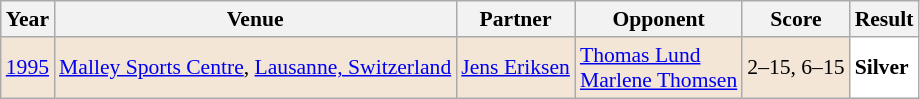<table class="sortable wikitable" style="font-size: 90%;">
<tr>
<th>Year</th>
<th>Venue</th>
<th>Partner</th>
<th>Opponent</th>
<th>Score</th>
<th>Result</th>
</tr>
<tr style="background:#F3E6D7">
<td align="center"><a href='#'>1995</a></td>
<td align="left"><a href='#'>Malley Sports Centre</a>, <a href='#'>Lausanne, Switzerland</a></td>
<td align="left"> <a href='#'>Jens Eriksen</a></td>
<td align="left"> <a href='#'>Thomas Lund</a> <br>  <a href='#'>Marlene Thomsen</a></td>
<td align="left">2–15, 6–15</td>
<td style="text-align:left; background:white"> <strong>Silver</strong></td>
</tr>
</table>
